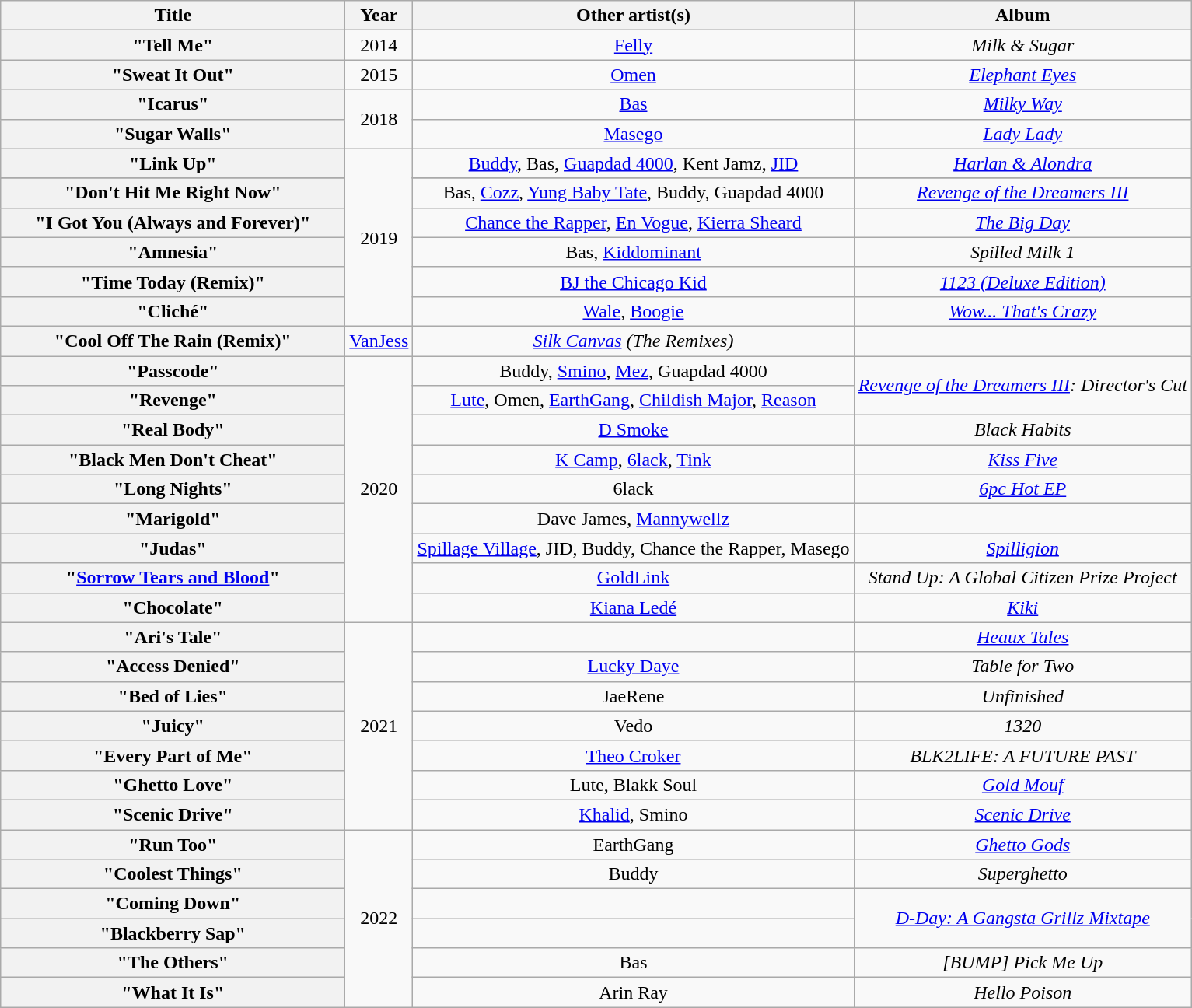<table class="wikitable plainrowheaders" style="text-align:center;">
<tr>
<th scope="col" style="width:18em;">Title</th>
<th scope="col">Year</th>
<th scope="col">Other artist(s)</th>
<th scope="col">Album</th>
</tr>
<tr>
<th scope="row">"Tell Me"</th>
<td>2014</td>
<td><a href='#'>Felly</a></td>
<td><em>Milk & Sugar</em></td>
</tr>
<tr>
<th scope="row">"Sweat It Out"</th>
<td>2015</td>
<td><a href='#'>Omen</a></td>
<td><em><a href='#'>Elephant Eyes</a></em></td>
</tr>
<tr>
<th scope="row">"Icarus"</th>
<td rowspan="2">2018</td>
<td><a href='#'>Bas</a></td>
<td><em><a href='#'>Milky Way</a></em></td>
</tr>
<tr>
<th scope="row">"Sugar Walls"</th>
<td><a href='#'>Masego</a></td>
<td><em><a href='#'>Lady Lady</a></em></td>
</tr>
<tr>
<th scope="row">"Link Up"</th>
<td rowspan="7">2019</td>
<td><a href='#'>Buddy</a>, Bas, <a href='#'>Guapdad 4000</a>, Kent Jamz, <a href='#'>JID</a></td>
<td><em><a href='#'>Harlan & Alondra</a></em></td>
</tr>
<tr>
</tr>
<tr>
<th scope="row">"Don't Hit Me Right Now"</th>
<td>Bas, <a href='#'>Cozz</a>, <a href='#'>Yung Baby Tate</a>, Buddy, Guapdad 4000</td>
<td><em><a href='#'>Revenge of the Dreamers III</a></em></td>
</tr>
<tr>
<th scope="row">"I Got You (Always and Forever)"</th>
<td><a href='#'>Chance the Rapper</a>, <a href='#'>En Vogue</a>, <a href='#'>Kierra Sheard</a></td>
<td><em><a href='#'>The Big Day</a></em></td>
</tr>
<tr>
<th scope="row">"Amnesia"</th>
<td>Bas, <a href='#'>Kiddominant</a></td>
<td><em>Spilled Milk 1</em></td>
</tr>
<tr>
<th scope="row">"Time Today (Remix)"</th>
<td><a href='#'>BJ the Chicago Kid</a></td>
<td><em><a href='#'>1123 (Deluxe Edition)</a></em></td>
</tr>
<tr>
<th scope="row">"Cliché"</th>
<td><a href='#'>Wale</a>, <a href='#'>Boogie</a></td>
<td><em><a href='#'>Wow... That's Crazy</a></em></td>
</tr>
<tr>
<th scope="row">"Cool Off The Rain (Remix)"</th>
<td><a href='#'>VanJess</a></td>
<td><em><a href='#'>Silk Canvas</a> (The Remixes)</em></td>
</tr>
<tr>
<th scope="row">"Passcode"</th>
<td rowspan="9">2020</td>
<td>Buddy, <a href='#'>Smino</a>, <a href='#'>Mez</a>, Guapdad 4000</td>
<td rowspan="2"><em><a href='#'>Revenge of the Dreamers III</a>: Director's Cut</em></td>
</tr>
<tr>
<th scope="row">"Revenge"</th>
<td><a href='#'>Lute</a>, Omen, <a href='#'>EarthGang</a>, <a href='#'>Childish Major</a>, <a href='#'>Reason</a></td>
</tr>
<tr>
<th scope="row">"Real Body"</th>
<td><a href='#'>D Smoke</a></td>
<td><em>Black Habits</em></td>
</tr>
<tr>
<th scope="row">"Black Men Don't Cheat"</th>
<td><a href='#'>K Camp</a>, <a href='#'>6lack</a>, <a href='#'>Tink</a></td>
<td><em><a href='#'>Kiss Five</a></em></td>
</tr>
<tr>
<th scope="row">"Long Nights"</th>
<td>6lack</td>
<td><em><a href='#'>6pc Hot EP</a></em></td>
</tr>
<tr>
<th scope="row">"Marigold"</th>
<td>Dave James, <a href='#'>Mannywellz</a></td>
<td></td>
</tr>
<tr>
<th scope="row">"Judas"</th>
<td><a href='#'>Spillage Village</a>, JID, Buddy, Chance the Rapper, Masego</td>
<td><em><a href='#'>Spilligion</a></em></td>
</tr>
<tr>
<th scope="row">"<a href='#'>Sorrow Tears and Blood</a>"</th>
<td><a href='#'>GoldLink</a></td>
<td><em>Stand Up: A Global Citizen Prize Project</em></td>
</tr>
<tr>
<th scope="row">"Chocolate"</th>
<td><a href='#'>Kiana Ledé</a></td>
<td><em><a href='#'>Kiki</a></em></td>
</tr>
<tr>
<th scope="row">"Ari's Tale"</th>
<td rowspan="7">2021</td>
<td></td>
<td><em><a href='#'>Heaux Tales</a></em></td>
</tr>
<tr>
<th scope="row">"Access Denied"</th>
<td><a href='#'>Lucky Daye</a></td>
<td><em>Table for Two</em></td>
</tr>
<tr>
<th scope="row">"Bed of Lies"</th>
<td>JaeRene</td>
<td><em>Unfinished</em></td>
</tr>
<tr>
<th scope="row">"Juicy"</th>
<td>Vedo</td>
<td><em>1320</em></td>
</tr>
<tr>
<th scope="row">"Every Part of Me"</th>
<td><a href='#'>Theo Croker</a></td>
<td><em>BLK2LIFE: A FUTURE PAST</em></td>
</tr>
<tr>
<th scope="row">"Ghetto Love"</th>
<td>Lute, Blakk Soul</td>
<td><em><a href='#'>Gold Mouf</a></em></td>
</tr>
<tr>
<th scope="row">"Scenic Drive"</th>
<td><a href='#'>Khalid</a>, Smino</td>
<td><em><a href='#'>Scenic Drive</a></em></td>
</tr>
<tr>
<th scope=row>"Run Too"</th>
<td rowspan="6">2022</td>
<td>EarthGang</td>
<td><em><a href='#'>Ghetto Gods</a></em></td>
</tr>
<tr>
<th scope="row">"Coolest Things"</th>
<td>Buddy</td>
<td><em>Superghetto</em></td>
</tr>
<tr>
<th scope="row">"Coming Down"</th>
<td></td>
<td rowspan="2"><em><a href='#'>D-Day: A Gangsta Grillz Mixtape</a></em></td>
</tr>
<tr>
<th scope="row">"Blackberry Sap"</th>
<td></td>
</tr>
<tr>
<th scope="row">"The Others"</th>
<td>Bas</td>
<td><em>[BUMP] Pick Me Up</em></td>
</tr>
<tr>
<th scope="row">"What It Is"</th>
<td>Arin Ray</td>
<td><em>Hello Poison</em></td>
</tr>
</table>
